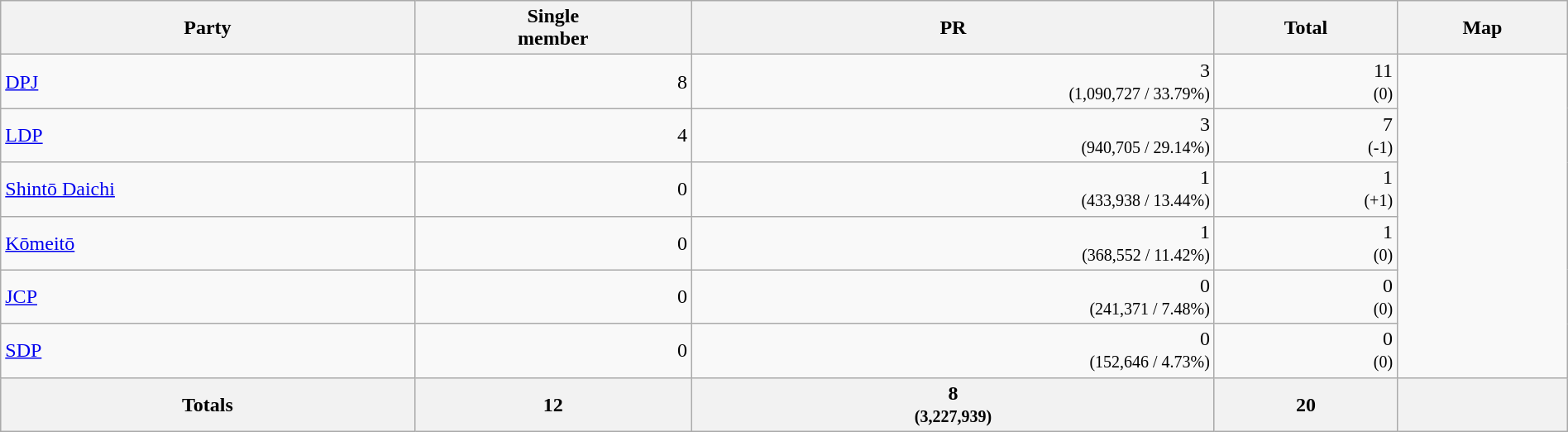<table class="wikitable" width="100%">
<tr>
<th>Party</th>
<th>Single<br>member</th>
<th>PR</th>
<th>Total</th>
<th>Map</th>
</tr>
<tr>
<td><a href='#'>DPJ</a></td>
<td align="right">8</td>
<td align="right">3<br><small>(1,090,727 / 33.79%)</small></td>
<td align="right">11<br><small>(0)</small></td>
<td rowspan=6 align="center"></td>
</tr>
<tr>
<td><a href='#'>LDP</a></td>
<td align="right">4</td>
<td align="right">3<br><small>(940,705 / 29.14%)</small></td>
<td align="right">7<br><small>(-1)</small></td>
</tr>
<tr>
<td><a href='#'>Shintō Daichi</a></td>
<td align="right">0</td>
<td align="right">1<br><small>(433,938 / 13.44%)</small></td>
<td align="right">1<br><small>(+1)</small></td>
</tr>
<tr>
<td><a href='#'>Kōmeitō</a></td>
<td align="right">0</td>
<td align="right">1<br><small>(368,552 / 11.42%)</small></td>
<td align="right">1<br><small>(0)</small></td>
</tr>
<tr>
<td><a href='#'>JCP</a></td>
<td align="right">0</td>
<td align="right">0<br><small>(241,371 / 7.48%)</small></td>
<td align="right">0<br><small>(0)</small></td>
</tr>
<tr>
<td><a href='#'>SDP</a></td>
<td align="right">0</td>
<td align="right">0<br><small>(152,646 / 4.73%)</small></td>
<td align="right">0<br><small>(0)</small></td>
</tr>
<tr bgcolor=lightgrey>
<th><strong>Totals</strong></th>
<th align="right">12</th>
<th align="right">8<br><small>(3,227,939)</small></th>
<th align="right">20</th>
<th></th>
</tr>
</table>
